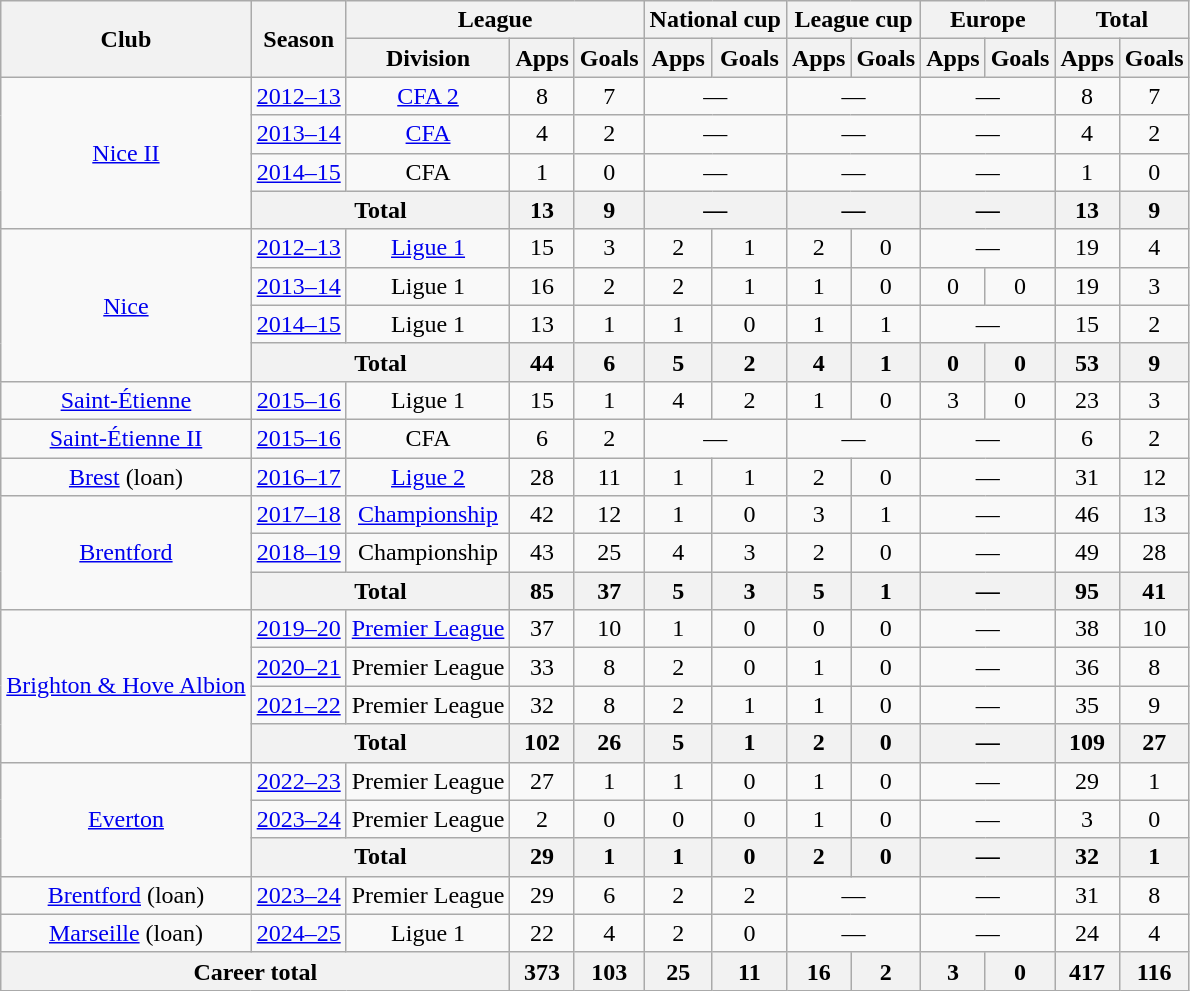<table class="wikitable" style="text-align: center;">
<tr>
<th rowspan="2">Club</th>
<th rowspan="2">Season</th>
<th colspan="3">League</th>
<th colspan="2">National cup</th>
<th colspan="2">League cup</th>
<th colspan="2">Europe</th>
<th colspan="2">Total</th>
</tr>
<tr>
<th>Division</th>
<th>Apps</th>
<th>Goals</th>
<th>Apps</th>
<th>Goals</th>
<th>Apps</th>
<th>Goals</th>
<th>Apps</th>
<th>Goals</th>
<th>Apps</th>
<th>Goals</th>
</tr>
<tr>
<td rowspan="4"><a href='#'>Nice II</a></td>
<td><a href='#'>2012–13</a></td>
<td><a href='#'>CFA 2</a></td>
<td>8</td>
<td>7</td>
<td colspan="2">—</td>
<td colspan="2">—</td>
<td colspan="2">—</td>
<td>8</td>
<td>7</td>
</tr>
<tr>
<td><a href='#'>2013–14</a></td>
<td><a href='#'>CFA</a></td>
<td>4</td>
<td>2</td>
<td colspan="2">—</td>
<td colspan="2">—</td>
<td colspan="2">—</td>
<td>4</td>
<td>2</td>
</tr>
<tr>
<td><a href='#'>2014–15</a></td>
<td>CFA</td>
<td>1</td>
<td>0</td>
<td colspan="2">—</td>
<td colspan="2">—</td>
<td colspan="2">—</td>
<td>1</td>
<td>0</td>
</tr>
<tr>
<th colspan="2">Total</th>
<th>13</th>
<th>9</th>
<th colspan="2">—</th>
<th colspan="2">—</th>
<th colspan="2">—</th>
<th>13</th>
<th>9</th>
</tr>
<tr>
<td rowspan="4"><a href='#'>Nice</a></td>
<td><a href='#'>2012–13</a></td>
<td><a href='#'>Ligue 1</a></td>
<td>15</td>
<td>3</td>
<td>2</td>
<td>1</td>
<td>2</td>
<td>0</td>
<td colspan="2">—</td>
<td>19</td>
<td>4</td>
</tr>
<tr>
<td><a href='#'>2013–14</a></td>
<td>Ligue 1</td>
<td>16</td>
<td>2</td>
<td>2</td>
<td>1</td>
<td>1</td>
<td>0</td>
<td>0</td>
<td>0</td>
<td>19</td>
<td>3</td>
</tr>
<tr>
<td><a href='#'>2014–15</a></td>
<td>Ligue 1</td>
<td>13</td>
<td>1</td>
<td>1</td>
<td>0</td>
<td>1</td>
<td>1</td>
<td colspan="2">—</td>
<td>15</td>
<td>2</td>
</tr>
<tr>
<th colspan="2">Total</th>
<th>44</th>
<th>6</th>
<th>5</th>
<th>2</th>
<th>4</th>
<th>1</th>
<th>0</th>
<th>0</th>
<th>53</th>
<th>9</th>
</tr>
<tr>
<td><a href='#'>Saint-Étienne</a></td>
<td><a href='#'>2015–16</a></td>
<td>Ligue 1</td>
<td>15</td>
<td>1</td>
<td>4</td>
<td>2</td>
<td>1</td>
<td>0</td>
<td>3</td>
<td>0</td>
<td>23</td>
<td>3</td>
</tr>
<tr>
<td><a href='#'>Saint-Étienne II</a></td>
<td><a href='#'>2015–16</a></td>
<td>CFA</td>
<td>6</td>
<td>2</td>
<td colspan="2">—</td>
<td colspan="2">—</td>
<td colspan="2">—</td>
<td>6</td>
<td>2</td>
</tr>
<tr>
<td><a href='#'>Brest</a> (loan)</td>
<td><a href='#'>2016–17</a></td>
<td><a href='#'>Ligue 2</a></td>
<td>28</td>
<td>11</td>
<td>1</td>
<td>1</td>
<td>2</td>
<td>0</td>
<td colspan="2">—</td>
<td>31</td>
<td>12</td>
</tr>
<tr>
<td rowspan="3"><a href='#'>Brentford</a></td>
<td><a href='#'>2017–18</a></td>
<td><a href='#'>Championship</a></td>
<td>42</td>
<td>12</td>
<td>1</td>
<td>0</td>
<td>3</td>
<td>1</td>
<td colspan="2">—</td>
<td>46</td>
<td>13</td>
</tr>
<tr>
<td><a href='#'>2018–19</a></td>
<td>Championship</td>
<td>43</td>
<td>25</td>
<td>4</td>
<td>3</td>
<td>2</td>
<td>0</td>
<td colspan="2">—</td>
<td>49</td>
<td>28</td>
</tr>
<tr>
<th colspan="2">Total</th>
<th>85</th>
<th>37</th>
<th>5</th>
<th>3</th>
<th>5</th>
<th>1</th>
<th colspan="2">—</th>
<th>95</th>
<th>41</th>
</tr>
<tr>
<td rowspan="4"><a href='#'>Brighton & Hove Albion</a></td>
<td><a href='#'>2019–20</a></td>
<td><a href='#'>Premier League</a></td>
<td>37</td>
<td>10</td>
<td>1</td>
<td>0</td>
<td>0</td>
<td>0</td>
<td colspan="2">—</td>
<td>38</td>
<td>10</td>
</tr>
<tr>
<td><a href='#'>2020–21</a></td>
<td>Premier League</td>
<td>33</td>
<td>8</td>
<td>2</td>
<td>0</td>
<td>1</td>
<td>0</td>
<td colspan="2">—</td>
<td>36</td>
<td>8</td>
</tr>
<tr>
<td><a href='#'>2021–22</a></td>
<td>Premier League</td>
<td>32</td>
<td>8</td>
<td>2</td>
<td>1</td>
<td>1</td>
<td>0</td>
<td colspan="2">—</td>
<td>35</td>
<td>9</td>
</tr>
<tr>
<th colspan="2">Total</th>
<th>102</th>
<th>26</th>
<th>5</th>
<th>1</th>
<th>2</th>
<th>0</th>
<th colspan="2">—</th>
<th>109</th>
<th>27</th>
</tr>
<tr>
<td rowspan="3"><a href='#'>Everton</a></td>
<td><a href='#'>2022–23</a></td>
<td>Premier League</td>
<td>27</td>
<td>1</td>
<td>1</td>
<td>0</td>
<td>1</td>
<td>0</td>
<td colspan="2">—</td>
<td>29</td>
<td>1</td>
</tr>
<tr>
<td><a href='#'>2023–24</a></td>
<td>Premier League</td>
<td>2</td>
<td>0</td>
<td>0</td>
<td>0</td>
<td>1</td>
<td>0</td>
<td colspan="2">—</td>
<td>3</td>
<td>0</td>
</tr>
<tr>
<th colspan="2">Total</th>
<th>29</th>
<th>1</th>
<th>1</th>
<th>0</th>
<th>2</th>
<th>0</th>
<th colspan="2">—</th>
<th>32</th>
<th>1</th>
</tr>
<tr>
<td><a href='#'>Brentford</a> (loan)</td>
<td><a href='#'>2023–24</a></td>
<td>Premier League</td>
<td>29</td>
<td>6</td>
<td>2</td>
<td>2</td>
<td colspan="2">—</td>
<td colspan="2">—</td>
<td>31</td>
<td>8</td>
</tr>
<tr>
<td><a href='#'>Marseille</a> (loan)</td>
<td><a href='#'>2024–25</a></td>
<td>Ligue 1</td>
<td>22</td>
<td>4</td>
<td>2</td>
<td>0</td>
<td colspan="2">—</td>
<td colspan="2">—</td>
<td>24</td>
<td>4</td>
</tr>
<tr>
<th colspan="3">Career total</th>
<th>373</th>
<th>103</th>
<th>25</th>
<th>11</th>
<th>16</th>
<th>2</th>
<th>3</th>
<th>0</th>
<th>417</th>
<th>116</th>
</tr>
</table>
